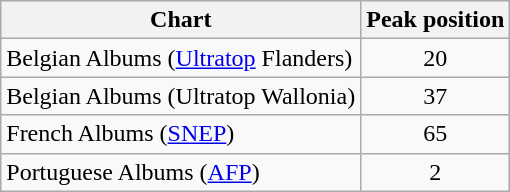<table class="wikitable">
<tr>
<th>Chart</th>
<th>Peak position</th>
</tr>
<tr>
<td>Belgian Albums (<a href='#'>Ultratop</a> Flanders)</td>
<td style="text-align:center;">20</td>
</tr>
<tr>
<td>Belgian Albums (Ultratop Wallonia)</td>
<td style="text-align:center;">37</td>
</tr>
<tr>
<td>French Albums (<a href='#'>SNEP</a>)</td>
<td style="text-align:center;">65</td>
</tr>
<tr>
<td>Portuguese Albums (<a href='#'>AFP</a>)</td>
<td style="text-align:center;">2</td>
</tr>
</table>
